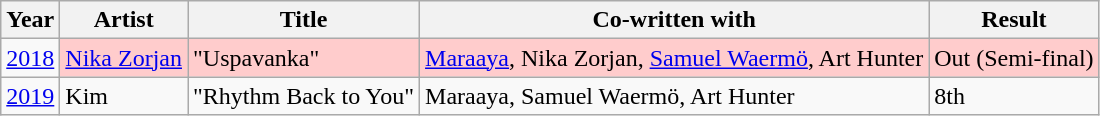<table class="wikitable plainrowheaders">
<tr>
<th scope="col">Year</th>
<th scope="col">Artist</th>
<th scope="col">Title</th>
<th scope="col">Co-written with</th>
<th scope="col">Result</th>
</tr>
<tr>
<td><a href='#'>2018</a></td>
<td bgcolor="#ffcccc"><a href='#'>Nika Zorjan</a></td>
<td bgcolor="#ffcccc">"Uspavanka"</td>
<td bgcolor="#ffcccc"><a href='#'>Maraaya</a>, Nika Zorjan, <a href='#'>Samuel Waermö</a>, Art Hunter</td>
<td bgcolor="#ffcccc">Out (Semi-final)</td>
</tr>
<tr>
<td><a href='#'>2019</a></td>
<td>Kim</td>
<td>"Rhythm Back to You"</td>
<td>Maraaya, Samuel Waermö, Art Hunter</td>
<td>8th</td>
</tr>
</table>
